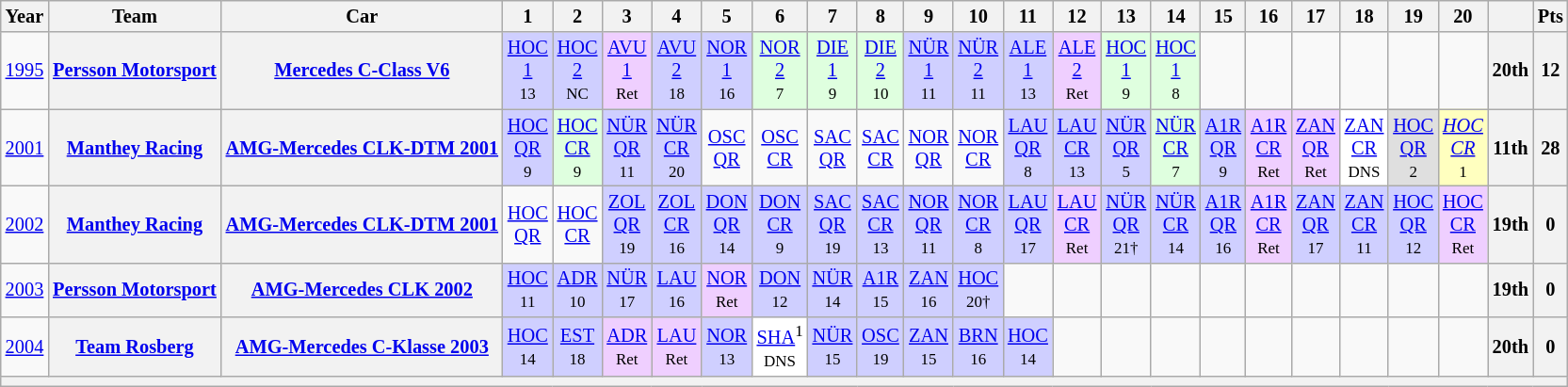<table class="wikitable" style="text-align:center; font-size:85%">
<tr>
<th>Year</th>
<th>Team</th>
<th>Car</th>
<th>1</th>
<th>2</th>
<th>3</th>
<th>4</th>
<th>5</th>
<th>6</th>
<th>7</th>
<th>8</th>
<th>9</th>
<th>10</th>
<th>11</th>
<th>12</th>
<th>13</th>
<th>14</th>
<th>15</th>
<th>16</th>
<th>17</th>
<th>18</th>
<th>19</th>
<th>20</th>
<th></th>
<th>Pts</th>
</tr>
<tr>
<td><a href='#'>1995</a></td>
<th><a href='#'>Persson Motorsport</a></th>
<th><a href='#'>Mercedes C-Class V6</a></th>
<td style="background:#CFCFFF;"><a href='#'>HOC<br>1</a><br><small>13</small></td>
<td style="background:#CFCFFF;"><a href='#'>HOC<br>2</a><br><small>NC</small></td>
<td style="background:#EFCFFF;"><a href='#'>AVU<br>1</a><br><small>Ret</small></td>
<td style="background:#CFCFFF;"><a href='#'>AVU<br>2</a><br><small>18</small></td>
<td style="background:#CFCFFF;"><a href='#'>NOR<br>1</a><br><small>16</small></td>
<td style="background:#DFFFDF;"><a href='#'>NOR<br>2</a><br><small>7</small></td>
<td style="background:#DFFFDF;"><a href='#'>DIE<br>1</a><br><small>9</small></td>
<td style="background:#DFFFDF;"><a href='#'>DIE<br>2</a><br><small>10</small></td>
<td style="background:#CFCFFF;"><a href='#'>NÜR<br>1</a><br><small>11</small></td>
<td style="background:#CFCFFF;"><a href='#'>NÜR<br>2</a><br><small>11</small></td>
<td style="background:#CFCFFF;"><a href='#'>ALE<br>1</a><br><small>13</small></td>
<td style="background:#EFCFFF;"><a href='#'>ALE<br>2</a><br><small>Ret</small></td>
<td style="background:#DFFFDF;"><a href='#'>HOC<br>1</a><br><small>9</small></td>
<td style="background:#DFFFDF;"><a href='#'>HOC<br>1</a><br><small>8</small></td>
<td></td>
<td></td>
<td></td>
<td></td>
<td></td>
<td></td>
<th>20th</th>
<th>12</th>
</tr>
<tr>
<td><a href='#'>2001</a></td>
<th><a href='#'>Manthey Racing</a></th>
<th><a href='#'>AMG-Mercedes CLK-DTM 2001</a></th>
<td style="background:#CFCFFF;"><a href='#'>HOC<br>QR</a><br><small>9</small></td>
<td style="background:#DFFFDF;"><a href='#'>HOC<br>CR</a><br><small>9</small></td>
<td style="background:#CFCFFF;"><a href='#'>NÜR<br>QR</a><br><small>11</small></td>
<td style="background:#CFCFFF;"><a href='#'>NÜR<br>CR</a><br><small>20</small></td>
<td><a href='#'>OSC<br>QR</a><br><small></small></td>
<td><a href='#'>OSC<br>CR</a><br><small></small></td>
<td><a href='#'>SAC<br>QR</a><br><small></small></td>
<td><a href='#'>SAC<br>CR</a><br><small></small></td>
<td><a href='#'>NOR<br>QR</a><br><small></small></td>
<td><a href='#'>NOR<br>CR</a><br><small></small></td>
<td style="background:#CFCFFF;"><a href='#'>LAU<br>QR</a><br><small>8</small></td>
<td style="background:#CFCFFF;"><a href='#'>LAU<br>CR</a><br><small>13</small></td>
<td style="background:#CFCFFF;"><a href='#'>NÜR<br>QR</a><br><small>5</small></td>
<td style="background:#DFFFDF;"><a href='#'>NÜR<br>CR</a><br><small>7</small></td>
<td style="background:#CFCFFF;"><a href='#'>A1R<br>QR</a><br><small>9</small></td>
<td style="background:#EFCFFF;"><a href='#'>A1R<br>CR</a><br><small>Ret</small></td>
<td style="background:#EFCFFF;"><a href='#'>ZAN<br>QR</a><br><small>Ret</small></td>
<td style="background:#FFFFFF;"><a href='#'>ZAN<br>CR</a><br><small>DNS</small></td>
<td style="background:#DFDFDF;"><a href='#'>HOC<br>QR</a><br><small>2</small></td>
<td style="background:#FFFFBF;"><em><a href='#'>HOC<br>CR</a></em><br><small>1</small></td>
<th>11th</th>
<th>28</th>
</tr>
<tr>
<td><a href='#'>2002</a></td>
<th><a href='#'>Manthey Racing</a></th>
<th><a href='#'>AMG-Mercedes CLK-DTM 2001</a></th>
<td><a href='#'>HOC<br>QR</a><br><small></small></td>
<td><a href='#'>HOC<br>CR</a><br><small></small></td>
<td style="background:#CFCFFF;"><a href='#'>ZOL<br>QR</a><br><small>19</small></td>
<td style="background:#CFCFFF;"><a href='#'>ZOL<br>CR</a><br><small>16</small></td>
<td style="background:#CFCFFF;"><a href='#'>DON<br>QR</a><br><small>14</small></td>
<td style="background:#CFCFFF;"><a href='#'>DON<br>CR</a><br><small>9</small></td>
<td style="background:#CFCFFF;"><a href='#'>SAC<br>QR</a><br><small>19</small></td>
<td style="background:#CFCFFF;"><a href='#'>SAC<br>CR</a><br><small>13</small></td>
<td style="background:#CFCFFF;"><a href='#'>NOR<br>QR</a><br><small>11</small></td>
<td style="background:#CFCFFF;"><a href='#'>NOR<br>CR</a><br><small>8</small></td>
<td style="background:#CFCFFF;"><a href='#'>LAU<br>QR</a><br><small>17</small></td>
<td style="background:#EFCFFF;"><a href='#'>LAU<br>CR</a><br><small>Ret</small></td>
<td style="background:#CFCFFF;"><a href='#'>NÜR<br>QR</a><br><small>21†</small></td>
<td style="background:#CFCFFF;"><a href='#'>NÜR<br>CR</a><br><small>14</small></td>
<td style="background:#CFCFFF;"><a href='#'>A1R<br>QR</a><br><small>16</small></td>
<td style="background:#EFCFFF;"><a href='#'>A1R<br>CR</a><br><small>Ret</small></td>
<td style="background:#CFCFFF;"><a href='#'>ZAN<br>QR</a><br><small>17</small></td>
<td style="background:#CFCFFF;"><a href='#'>ZAN<br>CR</a><br><small>11</small></td>
<td style="background:#CFCFFF;"><a href='#'>HOC<br>QR</a><br><small>12</small></td>
<td style="background:#EFCFFF;"><a href='#'>HOC<br>CR</a><br><small>Ret</small></td>
<th>19th</th>
<th>0</th>
</tr>
<tr>
<td><a href='#'>2003</a></td>
<th><a href='#'>Persson Motorsport</a></th>
<th><a href='#'>AMG-Mercedes CLK 2002</a></th>
<td style="background:#CFCFFF;"><a href='#'>HOC</a><br><small>11</small></td>
<td style="background:#CFCFFF;"><a href='#'>ADR</a><br><small>10</small></td>
<td style="background:#CFCFFF;"><a href='#'>NÜR</a><br><small>17</small></td>
<td style="background:#CFCFFF;"><a href='#'>LAU</a><br><small>16</small></td>
<td style="background:#EFCFFF;"><a href='#'>NOR</a><br><small>Ret</small></td>
<td style="background:#CFCFFF;"><a href='#'>DON</a><br><small>12</small></td>
<td style="background:#CFCFFF;"><a href='#'>NÜR</a><br><small>14</small></td>
<td style="background:#CFCFFF;"><a href='#'>A1R</a><br><small>15</small></td>
<td style="background:#CFCFFF;"><a href='#'>ZAN</a><br><small>16</small></td>
<td style="background:#CFCFFF;"><a href='#'>HOC</a><br><small>20†</small></td>
<td></td>
<td></td>
<td></td>
<td></td>
<td></td>
<td></td>
<td></td>
<td></td>
<td></td>
<td></td>
<th>19th</th>
<th>0</th>
</tr>
<tr>
<td><a href='#'>2004</a></td>
<th><a href='#'>Team Rosberg</a></th>
<th><a href='#'>AMG-Mercedes C-Klasse 2003</a></th>
<td style="background:#CFCFFF;"><a href='#'>HOC</a><br><small>14</small></td>
<td style="background:#CFCFFF;"><a href='#'>EST</a><br><small>18</small></td>
<td style="background:#EFCFFF;"><a href='#'>ADR</a><br><small>Ret</small></td>
<td style="background:#EFCFFF;"><a href='#'>LAU</a><br><small>Ret</small></td>
<td style="background:#CFCFFF;"><a href='#'>NOR</a><br><small>13</small></td>
<td style="background:#FFFFFF;"><a href='#'>SHA</a><sup>1</sup><br><small>DNS</small></td>
<td style="background:#CFCFFF;"><a href='#'>NÜR</a><br><small>15</small></td>
<td style="background:#CFCFFF;"><a href='#'>OSC</a><br><small>19</small></td>
<td style="background:#CFCFFF;"><a href='#'>ZAN</a><br><small>15</small></td>
<td style="background:#CFCFFF;"><a href='#'>BRN</a><br><small>16</small></td>
<td style="background:#CFCFFF;"><a href='#'>HOC</a><br><small>14</small></td>
<td></td>
<td></td>
<td></td>
<td></td>
<td></td>
<td></td>
<td></td>
<td></td>
<td></td>
<th>20th</th>
<th>0</th>
</tr>
<tr>
<th colspan="25"></th>
</tr>
</table>
